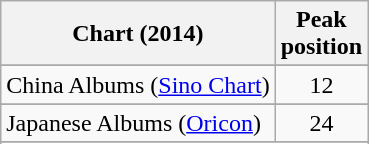<table class="wikitable sortable plainrowheaders">
<tr>
<th scope="col">Chart (2014)</th>
<th scope="col">Peak<br>position</th>
</tr>
<tr>
</tr>
<tr>
</tr>
<tr>
</tr>
<tr>
<td>China Albums (<a href='#'>Sino Chart</a>)</td>
<td style="text-align:center;">12</td>
</tr>
<tr>
</tr>
<tr>
</tr>
<tr>
</tr>
<tr>
</tr>
<tr>
</tr>
<tr>
</tr>
<tr>
<td>Japanese Albums (<a href='#'>Oricon</a>)</td>
<td style="text-align:center;">24</td>
</tr>
<tr>
</tr>
<tr>
</tr>
<tr>
</tr>
<tr>
</tr>
<tr>
</tr>
<tr>
</tr>
<tr>
</tr>
<tr>
</tr>
<tr>
</tr>
<tr>
</tr>
<tr>
</tr>
</table>
